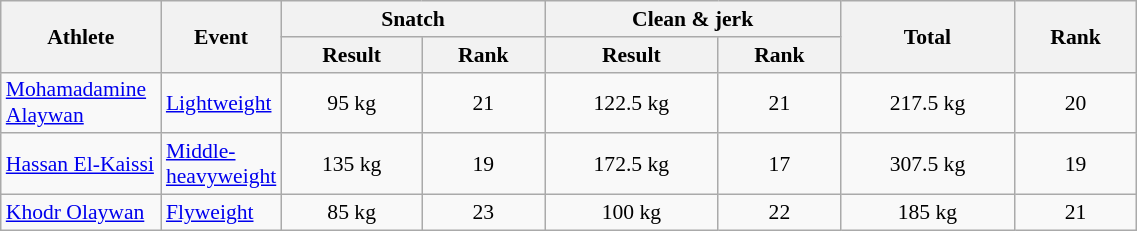<table class="wikitable" style="font-size:90%" width=60%>
<tr>
<th rowspan="2" width=100>Athlete</th>
<th rowspan="2" width=50>Event</th>
<th colspan="2">Snatch</th>
<th colspan="2">Clean & jerk</th>
<th rowspan="2">Total</th>
<th rowspan="2">Rank</th>
</tr>
<tr>
<th>Result</th>
<th>Rank</th>
<th>Result</th>
<th>Rank</th>
</tr>
<tr>
<td><a href='#'>Mohamadamine Alaywan</a></td>
<td><a href='#'>Lightweight</a></td>
<td align=center>95 kg</td>
<td align=center>21</td>
<td align=center>122.5 kg</td>
<td align=center>21</td>
<td align=center>217.5 kg</td>
<td align=center>20</td>
</tr>
<tr>
<td><a href='#'>Hassan El-Kaissi</a></td>
<td><a href='#'>Middle-heavyweight</a></td>
<td align=center>135 kg</td>
<td align=center>19</td>
<td align=center>172.5 kg</td>
<td align=center>17</td>
<td align=center>307.5 kg</td>
<td align=center>19</td>
</tr>
<tr>
<td><a href='#'>Khodr Olaywan</a></td>
<td><a href='#'>Flyweight</a></td>
<td align=center>85 kg</td>
<td align=center>23</td>
<td align=center>100 kg</td>
<td align=center>22</td>
<td align=center>185 kg</td>
<td align=center>21</td>
</tr>
</table>
